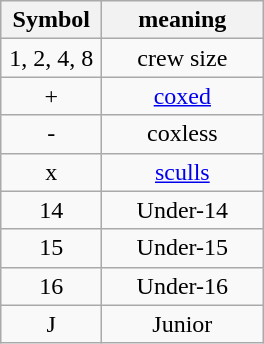<table class="wikitable" style="text-align:center">
<tr>
<th width=60>Symbol</th>
<th width=100>meaning</th>
</tr>
<tr>
<td>1, 2, 4, 8</td>
<td>crew size</td>
</tr>
<tr>
<td>+</td>
<td><a href='#'>coxed</a></td>
</tr>
<tr>
<td>-</td>
<td>coxless</td>
</tr>
<tr>
<td>x</td>
<td><a href='#'>sculls</a></td>
</tr>
<tr>
<td>14</td>
<td>Under-14</td>
</tr>
<tr>
<td>15</td>
<td>Under-15</td>
</tr>
<tr>
<td>16</td>
<td>Under-16</td>
</tr>
<tr>
<td>J</td>
<td>Junior</td>
</tr>
</table>
